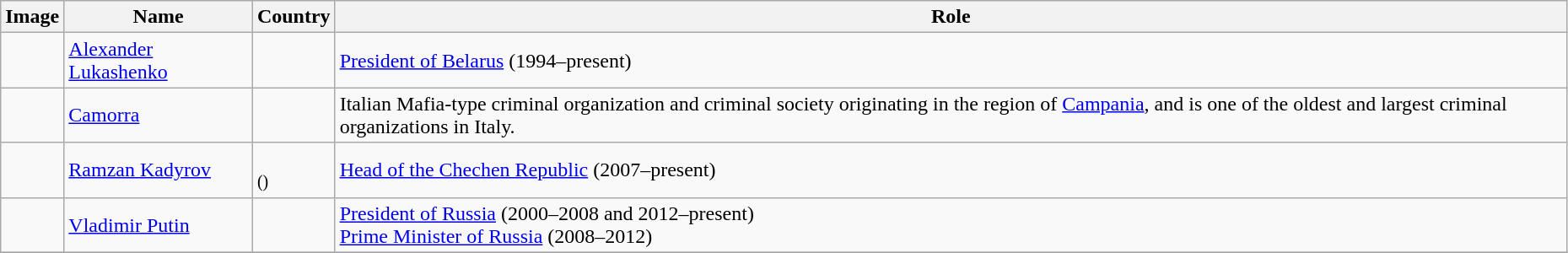<table class="wikitable sortable" width="98%">
<tr>
<th class="unsortable">Image</th>
<th>Name</th>
<th>Country</th>
<th>Role</th>
</tr>
<tr>
<td></td>
<td><a href='#'>Alexander Lukashenko</a></td>
<td></td>
<td><a href='#'>President of Belarus</a> (1994–present)</td>
</tr>
<tr>
<td></td>
<td><a href='#'>Camorra</a></td>
<td></td>
<td>Italian Mafia-type criminal organization and criminal society originating in the region of <a href='#'>Campania</a>, and is one of the oldest and largest criminal organizations in Italy.</td>
</tr>
<tr>
<td></td>
<td><a href='#'>Ramzan Kadyrov</a></td>
<td><br><small>()</small></td>
<td><a href='#'>Head of the Chechen Republic</a> (2007–present)</td>
</tr>
<tr>
<td></td>
<td><a href='#'>Vladimir Putin</a></td>
<td></td>
<td><a href='#'>President of Russia</a> (2000–2008 and 2012–present)<br><a href='#'>Prime Minister of Russia</a> (2008–2012)</td>
</tr>
<tr>
</tr>
</table>
